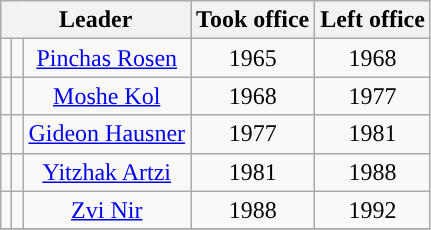<table class="wikitable" style="text-align: center;">
<tr>
<th colspan="3">Leader</th>
<th>Took office</th>
<th>Left office</th>
</tr>
<tr>
<td style="background: "></td>
<td></td>
<td><a href='#'>Pinchas Rosen</a></td>
<td>1965</td>
<td>1968</td>
</tr>
<tr>
<td style="background: "></td>
<td></td>
<td><a href='#'>Moshe Kol</a></td>
<td>1968</td>
<td>1977</td>
</tr>
<tr>
<td style="background: "></td>
<td></td>
<td><a href='#'>Gideon Hausner</a></td>
<td>1977</td>
<td>1981</td>
</tr>
<tr>
<td style="background: "></td>
<td></td>
<td><a href='#'>Yitzhak Artzi</a></td>
<td>1981</td>
<td>1988</td>
</tr>
<tr>
<td style="background: "></td>
<td></td>
<td><a href='#'>Zvi Nir</a></td>
<td>1988</td>
<td>1992</td>
</tr>
<tr>
</tr>
</table>
